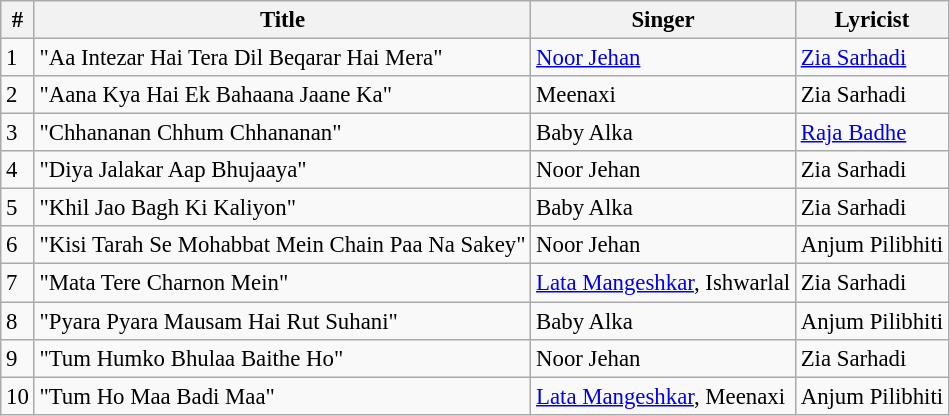<table class="wikitable" style="font-size:95%;">
<tr>
<th>#</th>
<th>Title</th>
<th>Singer</th>
<th>Lyricist</th>
</tr>
<tr>
<td>1</td>
<td>"Aa Intezar Hai Tera Dil Beqarar Hai Mera"</td>
<td><a href='#'>Noor Jehan</a></td>
<td><a href='#'>Zia Sarhadi</a></td>
</tr>
<tr>
<td>2</td>
<td>"Aana Kya Hai Ek Bahaana Jaane Ka"</td>
<td>Meenaxi</td>
<td>Zia Sarhadi</td>
</tr>
<tr>
<td>3</td>
<td>"Chhananan Chhum Chhananan"</td>
<td>Baby Alka</td>
<td><a href='#'>Raja Badhe</a></td>
</tr>
<tr>
<td>4</td>
<td>"Diya Jalakar Aap Bhujaaya"</td>
<td>Noor Jehan</td>
<td>Zia Sarhadi</td>
</tr>
<tr>
<td>5</td>
<td>"Khil Jao Bagh Ki Kaliyon"</td>
<td>Baby Alka</td>
<td>Zia Sarhadi</td>
</tr>
<tr>
<td>6</td>
<td>"Kisi Tarah Se Mohabbat Mein Chain  Paa Na Sakey"</td>
<td>Noor Jehan</td>
<td>Anjum Pilibhiti</td>
</tr>
<tr>
<td>7</td>
<td>"Mata Tere Charnon Mein"</td>
<td><a href='#'>Lata Mangeshkar</a>, Ishwarlal</td>
<td>Zia Sarhadi</td>
</tr>
<tr>
<td>8</td>
<td>"Pyara Pyara Mausam Hai Rut Suhani"</td>
<td>Baby Alka</td>
<td>Anjum Pilibhiti</td>
</tr>
<tr>
<td>9</td>
<td>"Tum Humko Bhulaa Baithe Ho"</td>
<td>Noor Jehan</td>
<td>Zia Sarhadi</td>
</tr>
<tr>
<td>10</td>
<td>"Tum Ho Maa Badi Maa"</td>
<td><a href='#'>Lata Mangeshkar</a>, Meenaxi</td>
<td>Anjum Pilibhiti</td>
</tr>
</table>
